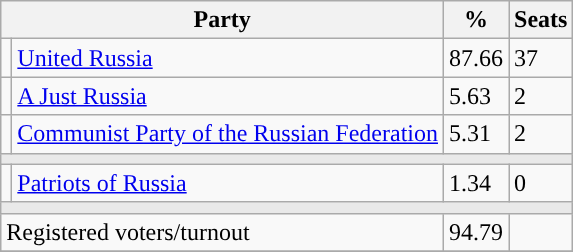<table class="wikitable">
<tr>
<th colspan=2>Party</th>
<th>%</th>
<th>Seats</th>
</tr>
<tr>
<td style="background:"></td>
<td><a href='#'>United Russia</a></td>
<td>87.66</td>
<td>37</td>
</tr>
<tr>
<td style="background:"></td>
<td><a href='#'>A Just Russia</a></td>
<td>5.63</td>
<td>2</td>
</tr>
<tr>
<td style="background:"></td>
<td><a href='#'>Communist Party of the Russian Federation</a></td>
<td>5.31</td>
<td>2</td>
</tr>
<tr>
<td colspan=4 style="background:#E9E9E9;"></td>
</tr>
<tr>
<td style="background:"></td>
<td><a href='#'>Patriots of Russia</a></td>
<td>1.34</td>
<td>0</td>
</tr>
<tr>
<td colspan=4 style="background:#E9E9E9;"></td>
</tr>
<tr>
<td align=left colspan=2>Registered voters/turnout</td>
<td>94.79</td>
<td></td>
</tr>
<tr>
</tr>
</table>
